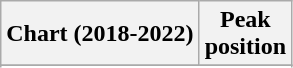<table class="wikitable sortable plainrowheaders">
<tr>
<th>Chart (2018-2022)</th>
<th>Peak<br>position</th>
</tr>
<tr>
</tr>
<tr>
</tr>
<tr>
</tr>
<tr>
</tr>
<tr>
</tr>
<tr>
</tr>
<tr>
</tr>
<tr>
</tr>
<tr>
</tr>
<tr>
</tr>
</table>
